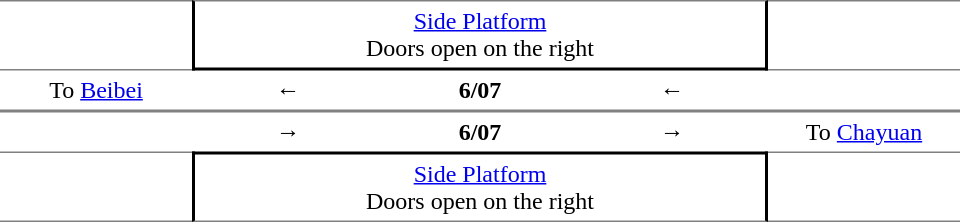<table table border=0 cellspacing=0 cellpadding=4>
<tr>
<td style="border-top:solid 1px gray;border-bottom:solid 1px gray;" width=120 valign=top align=center></td>
<td style="border-top:solid 1px gray;border-right:solid 2px black;border-left:solid 2px black;border-bottom:solid 2px black;" colspan=3 align=center><a href='#'>Side Platform</a><br>Doors open on the right</td>
<td style="border-top:solid 1px gray;border-bottom:solid 1px gray;" width=120 valign=top align=center></td>
</tr>
<tr>
<td style="border-bottom:solid 1px gray;" width=120 valign=top align=center>To  <a href='#'>Beibei</a></td>
<td style="border-bottom:solid 1px gray;" width=120 valign=top align=center>←</td>
<th style="border-bottom:solid 1px gray;" width=120 valign=top align=center><span>6/07</span></th>
<td style="border-bottom:solid 1px gray;" width=120 valign=top align=center>←</td>
<td style="border-bottom:solid 1px gray;" width=120 valign=top align=center></td>
</tr>
<tr>
<td style="border-top:solid 1px gray;" valign=top align=center></td>
<td style="border-top:solid 1px gray;" valign=top align=center>→</td>
<th style="border-top:solid 1px gray;" valign=top align=center><span>6/07</span></th>
<td style="border-top:solid 1px gray;" valign=top align=center>→</td>
<td style="border-top:solid 1px gray;" valign=top align=center>To  <a href='#'>Chayuan</a></td>
</tr>
<tr>
<td style="border-top:solid 1px gray;border-bottom:solid 1px gray;" width=120 valign=top align=center></td>
<td style="border-top:solid 2px black;border-right:solid 2px black;border-left:solid 2px black;border-bottom:solid 1px gray;" colspan=3 align=center><a href='#'>Side Platform</a><br>Doors open on the right</td>
<td style="border-top:solid 1px gray;border-bottom:solid 1px gray;" width=120 valign=top align=center></td>
</tr>
</table>
